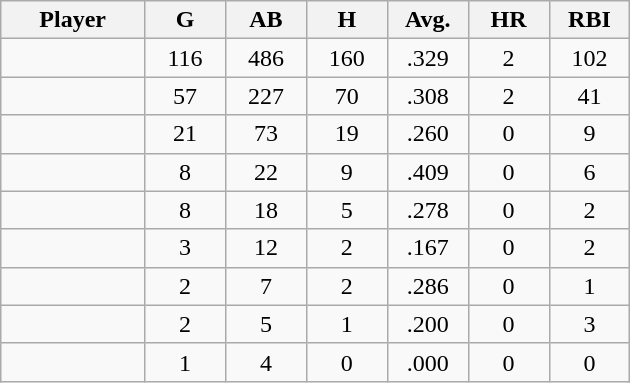<table class="wikitable sortable">
<tr>
<th bgcolor="#DDDDFF" width="16%">Player</th>
<th bgcolor="#DDDDFF" width="9%">G</th>
<th bgcolor="#DDDDFF" width="9%">AB</th>
<th bgcolor="#DDDDFF" width="9%">H</th>
<th bgcolor="#DDDDFF" width="9%">Avg.</th>
<th bgcolor="#DDDDFF" width="9%">HR</th>
<th bgcolor="#DDDDFF" width="9%">RBI</th>
</tr>
<tr align="center">
<td></td>
<td>116</td>
<td>486</td>
<td>160</td>
<td>.329</td>
<td>2</td>
<td>102</td>
</tr>
<tr align="center">
<td></td>
<td>57</td>
<td>227</td>
<td>70</td>
<td>.308</td>
<td>2</td>
<td>41</td>
</tr>
<tr align="center">
<td></td>
<td>21</td>
<td>73</td>
<td>19</td>
<td>.260</td>
<td>0</td>
<td>9</td>
</tr>
<tr align="center">
<td></td>
<td>8</td>
<td>22</td>
<td>9</td>
<td>.409</td>
<td>0</td>
<td>6</td>
</tr>
<tr align="center">
<td></td>
<td>8</td>
<td>18</td>
<td>5</td>
<td>.278</td>
<td>0</td>
<td>2</td>
</tr>
<tr align="center">
<td></td>
<td>3</td>
<td>12</td>
<td>2</td>
<td>.167</td>
<td>0</td>
<td>2</td>
</tr>
<tr align="center">
<td></td>
<td>2</td>
<td>7</td>
<td>2</td>
<td>.286</td>
<td>0</td>
<td>1</td>
</tr>
<tr align="center">
<td></td>
<td>2</td>
<td>5</td>
<td>1</td>
<td>.200</td>
<td>0</td>
<td>3</td>
</tr>
<tr align="center">
<td></td>
<td>1</td>
<td>4</td>
<td>0</td>
<td>.000</td>
<td>0</td>
<td>0</td>
</tr>
</table>
